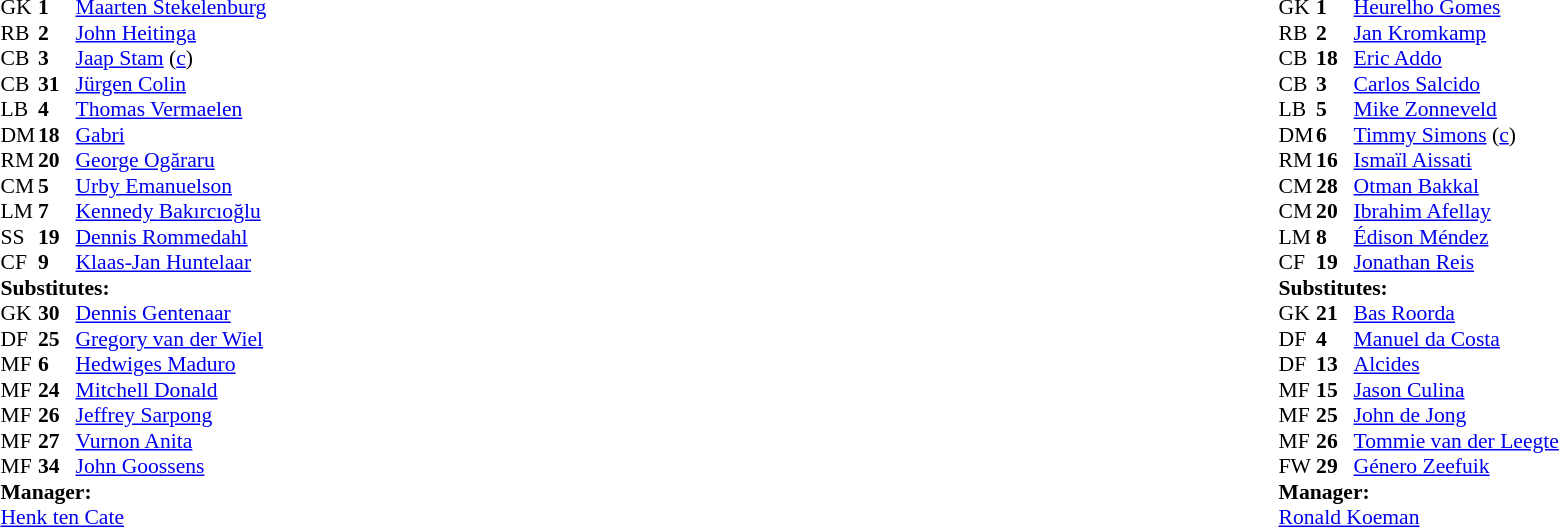<table width="100%">
<tr>
<td valign="top" width="50%"><br><table style="font-size: 90%" cellspacing="0" cellpadding="0">
<tr>
<td colspan="4"></td>
</tr>
<tr>
<th width="25"></th>
<th width="25"></th>
</tr>
<tr>
<td>GK</td>
<td><strong>1</strong></td>
<td> <a href='#'>Maarten Stekelenburg</a></td>
</tr>
<tr>
<td>RB</td>
<td><strong>2</strong></td>
<td> <a href='#'>John Heitinga</a></td>
<td></td>
</tr>
<tr>
<td>CB</td>
<td><strong>3</strong></td>
<td> <a href='#'>Jaap Stam</a> (<a href='#'>c</a>)</td>
<td></td>
<td></td>
</tr>
<tr>
<td>CB</td>
<td><strong>31</strong></td>
<td> <a href='#'>Jürgen Colin</a></td>
</tr>
<tr>
<td>LB</td>
<td><strong>4</strong></td>
<td> <a href='#'>Thomas Vermaelen</a></td>
</tr>
<tr>
<td>DM</td>
<td><strong>18</strong></td>
<td> <a href='#'>Gabri</a></td>
</tr>
<tr>
<td>RM</td>
<td><strong>20</strong></td>
<td> <a href='#'>George Ogăraru</a></td>
<td></td>
<td></td>
</tr>
<tr>
<td>CM</td>
<td><strong>5</strong></td>
<td> <a href='#'>Urby Emanuelson</a></td>
</tr>
<tr>
<td>LM</td>
<td><strong>7</strong></td>
<td> <a href='#'>Kennedy Bakırcıoğlu</a></td>
<td></td>
<td></td>
</tr>
<tr>
<td>SS</td>
<td><strong>19</strong></td>
<td> <a href='#'>Dennis Rommedahl</a></td>
</tr>
<tr>
<td>CF</td>
<td><strong>9</strong></td>
<td> <a href='#'>Klaas-Jan Huntelaar</a></td>
</tr>
<tr>
<td colspan=4><strong>Substitutes:</strong></td>
</tr>
<tr>
<td>GK</td>
<td><strong>30</strong></td>
<td> <a href='#'>Dennis Gentenaar</a></td>
</tr>
<tr>
<td>DF</td>
<td><strong>25</strong></td>
<td> <a href='#'>Gregory van der Wiel</a></td>
<td></td>
<td></td>
</tr>
<tr>
<td>MF</td>
<td><strong>6</strong></td>
<td> <a href='#'>Hedwiges Maduro</a></td>
<td></td>
<td></td>
</tr>
<tr>
<td>MF</td>
<td><strong>24</strong></td>
<td> <a href='#'>Mitchell Donald</a></td>
<td></td>
<td></td>
</tr>
<tr>
<td>MF</td>
<td><strong>26</strong></td>
<td> <a href='#'>Jeffrey Sarpong</a></td>
</tr>
<tr>
<td>MF</td>
<td><strong>27</strong></td>
<td> <a href='#'>Vurnon Anita</a></td>
</tr>
<tr>
<td>MF</td>
<td><strong>34</strong></td>
<td> <a href='#'>John Goossens</a></td>
</tr>
<tr>
<td colspan=4><strong>Manager:</strong></td>
</tr>
<tr>
<td colspan="4"> <a href='#'>Henk ten Cate</a></td>
</tr>
<tr>
</tr>
</table>
</td>
<td valign="top"></td>
<td valign="top" width="50%"><br><table style="font-size: 90%" cellspacing="0" cellpadding="0" align="center">
<tr>
<td colspan="4"></td>
</tr>
<tr>
<th width="25"></th>
<th width="25"></th>
</tr>
<tr>
<td>GK</td>
<td><strong>1</strong></td>
<td> <a href='#'>Heurelho Gomes</a></td>
</tr>
<tr>
<td>RB</td>
<td><strong>2</strong></td>
<td> <a href='#'>Jan Kromkamp</a></td>
<td></td>
<td></td>
</tr>
<tr>
<td>CB</td>
<td><strong>18</strong></td>
<td> <a href='#'>Eric Addo</a></td>
</tr>
<tr>
<td>CB</td>
<td><strong>3</strong></td>
<td> <a href='#'>Carlos Salcido</a></td>
</tr>
<tr>
<td>LB</td>
<td><strong>5</strong></td>
<td> <a href='#'>Mike Zonneveld</a></td>
</tr>
<tr>
<td>DM</td>
<td><strong>6</strong></td>
<td> <a href='#'>Timmy Simons</a> (<a href='#'>c</a>)</td>
</tr>
<tr>
<td>RM</td>
<td><strong>16</strong></td>
<td> <a href='#'>Ismaïl Aissati</a></td>
<td></td>
</tr>
<tr>
<td>CM</td>
<td><strong>28</strong></td>
<td> <a href='#'>Otman Bakkal</a></td>
</tr>
<tr>
<td>CM</td>
<td><strong>20</strong></td>
<td> <a href='#'>Ibrahim Afellay</a></td>
</tr>
<tr>
<td>LM</td>
<td><strong>8</strong></td>
<td> <a href='#'>Édison Méndez</a></td>
<td></td>
<td></td>
</tr>
<tr>
<td>CF</td>
<td><strong>19</strong></td>
<td> <a href='#'>Jonathan Reis</a></td>
<td></td>
<td></td>
</tr>
<tr>
<td colspan=4><strong>Substitutes:</strong></td>
</tr>
<tr>
<td>GK</td>
<td><strong>21</strong></td>
<td> <a href='#'>Bas Roorda</a></td>
</tr>
<tr>
<td>DF</td>
<td><strong>4</strong></td>
<td> <a href='#'>Manuel da Costa</a></td>
</tr>
<tr>
<td>DF</td>
<td><strong>13</strong></td>
<td> <a href='#'>Alcides</a></td>
<td></td>
<td></td>
</tr>
<tr>
<td>MF</td>
<td><strong>15</strong></td>
<td> <a href='#'>Jason Culina</a></td>
<td></td>
<td></td>
</tr>
<tr>
<td>MF</td>
<td><strong>25</strong></td>
<td> <a href='#'>John de Jong</a></td>
</tr>
<tr>
<td>MF</td>
<td><strong>26</strong></td>
<td> <a href='#'>Tommie van der Leegte</a></td>
</tr>
<tr>
<td>FW</td>
<td><strong>29</strong></td>
<td> <a href='#'>Género Zeefuik</a></td>
<td></td>
<td></td>
</tr>
<tr>
<td colspan=4><strong>Manager:</strong></td>
</tr>
<tr>
<td colspan="4"> <a href='#'>Ronald Koeman</a></td>
</tr>
<tr>
</tr>
</table>
</td>
</tr>
</table>
